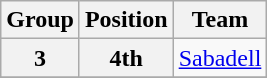<table class="wikitable">
<tr>
<th>Group</th>
<th>Position</th>
<th>Team</th>
</tr>
<tr>
<th>3</th>
<th>4th</th>
<td><a href='#'>Sabadell</a></td>
</tr>
<tr>
</tr>
</table>
